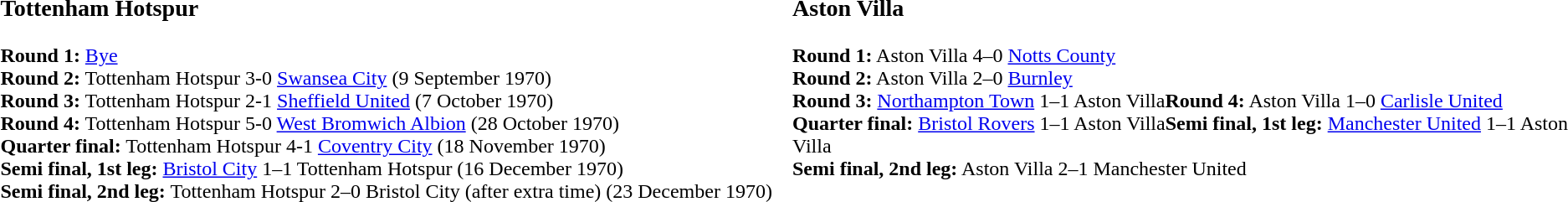<table width = 100%>
<tr>
<td width=50% valign=top><br><h3>Tottenham Hotspur</h3><strong>Round 1:</strong> <a href='#'>Bye</a><br><strong>Round 2:</strong> Tottenham Hotspur 3-0 <a href='#'>Swansea City</a> (9 September 1970)<br><strong>Round 3:</strong> Tottenham Hotspur 2-1 <a href='#'>Sheffield United</a> (7 October 1970)<br><strong>Round 4:</strong> Tottenham Hotspur 5-0 <a href='#'>West Bromwich Albion</a> (28 October 1970)<br><strong>Quarter final:</strong> Tottenham Hotspur 4-1 <a href='#'>Coventry City</a> (18 November 1970)<br><strong>Semi final, 1st leg:</strong> <a href='#'>Bristol City</a> 1–1 Tottenham Hotspur (16 December 1970)<br><strong>Semi final, 2nd leg:</strong> Tottenham Hotspur 2–0 Bristol City (after extra time) (23 December 1970)</td>
<td width=50% valign=top><br><h3>Aston Villa</h3><strong>Round 1:</strong> Aston Villa 4–0 <a href='#'>Notts County</a><br><strong>Round 2:</strong> Aston Villa 2–0 <a href='#'>Burnley</a><br><strong>Round 3:</strong> <a href='#'>Northampton Town</a> 1–1 Aston Villa<strong>Round 4:</strong> Aston Villa 1–0 <a href='#'>Carlisle United</a><br><strong>Quarter final:</strong> <a href='#'>Bristol Rovers</a> 1–1 Aston Villa<strong>Semi final, 1st leg:</strong> <a href='#'>Manchester United</a> 1–1 Aston Villa<br><strong>Semi final, 2nd leg:</strong> Aston Villa 2–1 Manchester United</td>
</tr>
</table>
